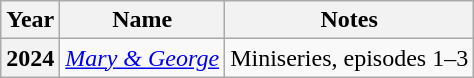<table class="wikitable">
<tr>
<th>Year</th>
<th>Name</th>
<th>Notes</th>
</tr>
<tr>
<th>2024</th>
<td><em><a href='#'>Mary & George</a></em></td>
<td>Miniseries, episodes 1–3</td>
</tr>
</table>
